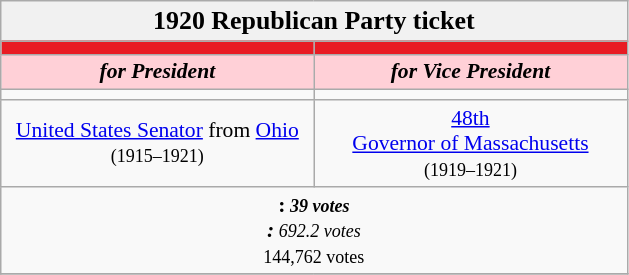<table class="wikitable" style="font-size:90%; text-align:center;">
<tr>
<td style="background:#f1f1f1;" colspan="30"><big><strong>1920 Republican Party ticket</strong></big></td>
</tr>
<tr>
<th style="width:3em; font-size:135%; background:#E81B23; width:200px;"><a href='#'></a></th>
<th style="width:3em; font-size:135%; background:#E81B23; width:200px;"><a href='#'></a></th>
</tr>
<tr style="color:#000; font-size:100%; background:#FFD0D7;">
<td style="width:3em; width:200px;"><strong><em>for President</em></strong></td>
<td style="width:3em; width:200px;"><strong><em>for Vice President</em></strong></td>
</tr>
<tr>
<td></td>
<td></td>
</tr>
<tr>
<td><a href='#'>United States Senator</a> from <a href='#'>Ohio</a><br><small>(1915–1921)</small></td>
<td><a href='#'>48th</a><br><a href='#'>Governor of Massachusetts</a><br><small>(1919–1921)</small></td>
</tr>
<tr>
<td colspan=2><strong>:<strong><em><small> 39 votes</small><em><br></strong>:</em></strong><small> 692.2 votes</small></em><br><small>144,762 votes</small></td>
</tr>
<tr>
</tr>
</table>
